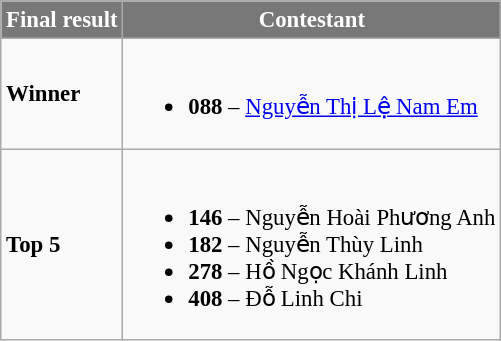<table class="wikitable sortable" style="font-size: 95%;">
<tr>
<th style="background-color:#787878;color:#FFFFFF;">Final result</th>
<th style="background-color:#787878;color:#FFFFFF;">Contestant</th>
</tr>
<tr>
<td><strong>Winner</strong></td>
<td><br><ul><li><strong>088</strong> – <a href='#'>Nguyễn Thị Lệ Nam Em</a></li></ul></td>
</tr>
<tr>
<td><strong>Top 5</strong></td>
<td><br><ul><li><strong>146</strong> – Nguyễn Hoài Phương Anh</li><li><strong>182</strong> – Nguyễn Thùy Linh</li><li><strong>278</strong> – Hồ Ngọc Khánh Linh</li><li><strong>408</strong> – Đỗ Linh Chi</li></ul></td>
</tr>
</table>
